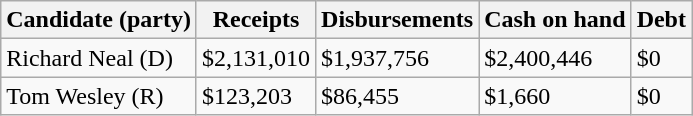<table class="wikitable sortable">
<tr>
<th>Candidate (party)</th>
<th>Receipts</th>
<th>Disbursements</th>
<th>Cash on hand</th>
<th>Debt</th>
</tr>
<tr>
<td>Richard Neal (D)</td>
<td>$2,131,010</td>
<td>$1,937,756</td>
<td>$2,400,446</td>
<td>$0</td>
</tr>
<tr>
<td>Tom Wesley (R)</td>
<td>$123,203</td>
<td>$86,455</td>
<td>$1,660</td>
<td>$0</td>
</tr>
</table>
